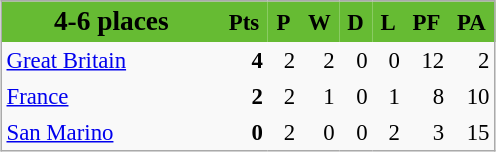<table align=center cellpadding="3" cellspacing="0" style="background: #f9f9f9; border: 1px #aaa solid; border-collapse: collapse; font-size: 95%;" width=330>
<tr style="background:#66bb33;">
<th width=34% style=font-size:120%><strong>4-6 places</strong></th>
<th width=5%>Pts</th>
<th width=5%>P</th>
<th width=5%>W</th>
<th width=5%>D</th>
<th width=5%>L</th>
<th width=5%>PF</th>
<th width=5%>PA</th>
</tr>
<tr align=right>
<td align=left> <a href='#'>Great Britain</a></td>
<td><strong>4</strong></td>
<td>2</td>
<td>2</td>
<td>0</td>
<td>0</td>
<td>12</td>
<td>2</td>
</tr>
<tr align=right>
<td align=left> <a href='#'>France</a></td>
<td><strong>2</strong></td>
<td>2</td>
<td>1</td>
<td>0</td>
<td>1</td>
<td>8</td>
<td>10</td>
</tr>
<tr align=right>
<td align=left> <a href='#'>San Marino</a></td>
<td><strong>0</strong></td>
<td>2</td>
<td>0</td>
<td>0</td>
<td>2</td>
<td>3</td>
<td>15</td>
</tr>
</table>
